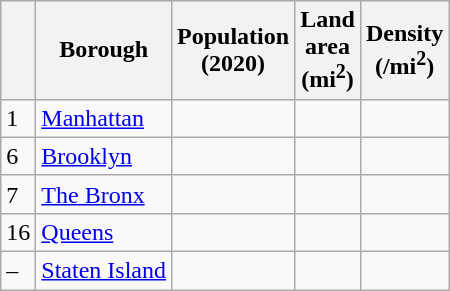<table class="wikitable sortable sort-under col1center col2left" >
<tr>
<th></th>
<th>Borough</th>
<th>Population<br>(2020)</th>
<th>Land<br>area<br>(mi<sup>2</sup>)</th>
<th>Density<br>(/mi<sup>2</sup>)</th>
</tr>
<tr>
<td>1</td>
<td><a href='#'>Manhattan</a></td>
<td></td>
<td></td>
<td></td>
</tr>
<tr>
<td>6</td>
<td><a href='#'>Brooklyn</a></td>
<td></td>
<td></td>
<td></td>
</tr>
<tr>
<td>7</td>
<td><a href='#'>The Bronx</a></td>
<td></td>
<td></td>
<td></td>
</tr>
<tr>
<td>16</td>
<td><a href='#'>Queens</a></td>
<td></td>
<td></td>
<td></td>
</tr>
<tr>
<td>–</td>
<td><a href='#'>Staten Island</a></td>
<td></td>
<td></td>
<td></td>
</tr>
</table>
